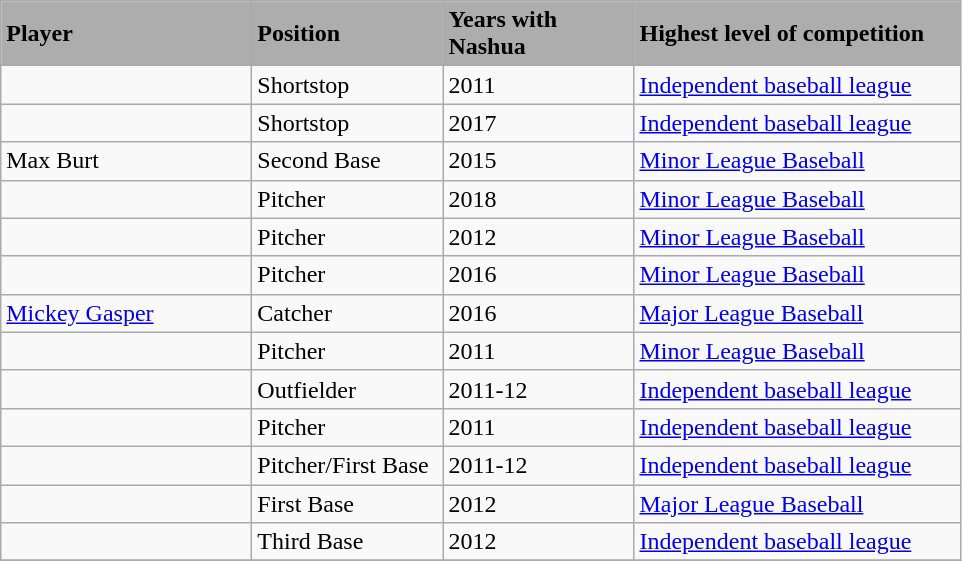<table class=wikitable>
<tr bgcolor="#ADADAD">
<td width="160px"><strong>Player</strong></td>
<td width="120px"><strong>Position</strong></td>
<td width="120px"><strong>Years with Nashua</strong></td>
<td width="210px"><strong>Highest level of competition</strong></td>
</tr>
<tr>
<td></td>
<td>Shortstop</td>
<td>2011</td>
<td><a href='#'>Independent baseball league</a></td>
</tr>
<tr>
<td></td>
<td>Shortstop</td>
<td>2017</td>
<td><a href='#'>Independent baseball league</a></td>
</tr>
<tr>
<td>Max Burt</td>
<td>Second Base</td>
<td>2015</td>
<td><a href='#'>Minor League Baseball</a></td>
</tr>
<tr>
<td></td>
<td>Pitcher</td>
<td>2018</td>
<td><a href='#'>Minor League Baseball</a></td>
</tr>
<tr>
<td></td>
<td>Pitcher</td>
<td>2012</td>
<td><a href='#'>Minor League Baseball</a></td>
</tr>
<tr>
<td></td>
<td>Pitcher</td>
<td>2016</td>
<td><a href='#'>Minor League Baseball</a></td>
</tr>
<tr>
<td><a href='#'>Mickey Gasper</a></td>
<td>Catcher</td>
<td>2016</td>
<td><a href='#'>Major League Baseball</a></td>
</tr>
<tr>
<td></td>
<td>Pitcher</td>
<td>2011</td>
<td><a href='#'>Minor League Baseball</a></td>
</tr>
<tr>
<td></td>
<td>Outfielder</td>
<td>2011-12</td>
<td><a href='#'>Independent baseball league</a></td>
</tr>
<tr>
<td></td>
<td>Pitcher</td>
<td>2011</td>
<td><a href='#'>Independent baseball league</a></td>
</tr>
<tr>
<td></td>
<td>Pitcher/First Base</td>
<td>2011-12</td>
<td><a href='#'>Independent baseball league</a></td>
</tr>
<tr>
<td></td>
<td>First Base</td>
<td>2012</td>
<td><a href='#'>Major League Baseball</a></td>
</tr>
<tr>
<td></td>
<td>Third Base</td>
<td>2012</td>
<td><a href='#'>Independent baseball league</a></td>
</tr>
<tr>
</tr>
</table>
